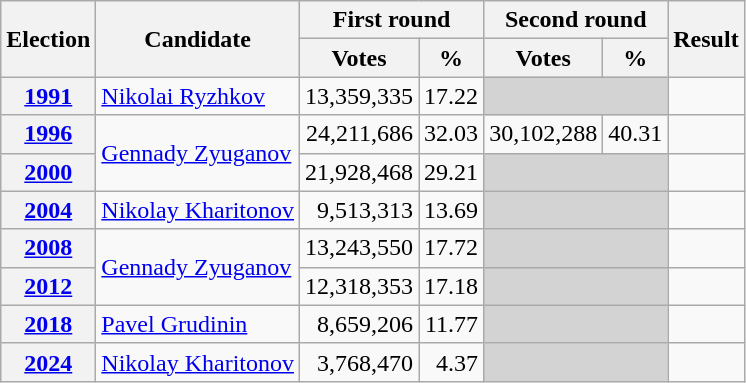<table class=wikitable style=text-align:right>
<tr>
<th rowspan="2">Election</th>
<th rowspan="2">Candidate</th>
<th colspan="2" scope="col">First round</th>
<th colspan="2">Second round</th>
<th rowspan="2">Result</th>
</tr>
<tr>
<th>Votes</th>
<th>%</th>
<th>Votes</th>
<th>%</th>
</tr>
<tr>
<th><a href='#'>1991</a></th>
<td align=left><a href='#'>Nikolai Ryzhkov</a></td>
<td>13,359,335</td>
<td>17.22</td>
<td style="background:lightgrey;" colspan="2"></td>
<td></td>
</tr>
<tr>
<th><a href='#'>1996</a></th>
<td align=left rowspan=2><a href='#'>Gennady Zyuganov</a></td>
<td>24,211,686</td>
<td>32.03</td>
<td>30,102,288</td>
<td>40.31</td>
<td></td>
</tr>
<tr>
<th><a href='#'>2000</a></th>
<td>21,928,468</td>
<td>29.21</td>
<td style="background:lightgrey;" colspan="2"></td>
<td></td>
</tr>
<tr>
<th><a href='#'>2004</a></th>
<td align=left><a href='#'>Nikolay Kharitonov</a></td>
<td>9,513,313</td>
<td>13.69</td>
<td style="background:lightgrey;" colspan="2"></td>
<td></td>
</tr>
<tr>
<th><a href='#'>2008</a></th>
<td align=left rowspan=2><a href='#'>Gennady Zyuganov</a></td>
<td>13,243,550</td>
<td>17.72</td>
<td style="background:lightgrey;" colspan="2"></td>
<td></td>
</tr>
<tr>
<th><a href='#'>2012</a></th>
<td>12,318,353</td>
<td>17.18</td>
<td style="background:lightgrey;" colspan="2"></td>
<td></td>
</tr>
<tr>
<th><a href='#'>2018</a></th>
<td align=left><a href='#'>Pavel Grudinin</a></td>
<td>8,659,206</td>
<td>11.77</td>
<td style="background:lightgrey;" colspan="2"></td>
<td></td>
</tr>
<tr>
<th><a href='#'>2024</a></th>
<td align=left><a href='#'>Nikolay Kharitonov</a></td>
<td>3,768,470</td>
<td>4.37</td>
<td style="background:lightgrey;" colspan="2"></td>
<td></td>
</tr>
</table>
